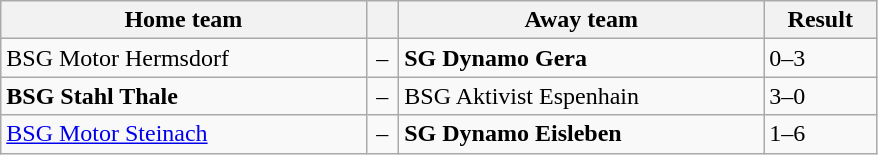<table class="wikitable" style="width:585px;" border="1">
<tr>
<th style="width:250px;" align="left">Home team</th>
<th style="width:15px;"></th>
<th style="width:250px;" align="left">Away team</th>
<th style="width:70px;" align="center;">Result</th>
</tr>
<tr>
<td>BSG Motor Hermsdorf</td>
<td align="center">–</td>
<td><strong>SG Dynamo Gera</strong></td>
<td>0–3</td>
</tr>
<tr>
<td><strong>BSG Stahl Thale</strong></td>
<td align="center">–</td>
<td>BSG Aktivist Espenhain</td>
<td>3–0</td>
</tr>
<tr>
<td><a href='#'>BSG Motor Steinach</a></td>
<td align="center">–</td>
<td><strong>SG Dynamo Eisleben</strong></td>
<td>1–6</td>
</tr>
</table>
